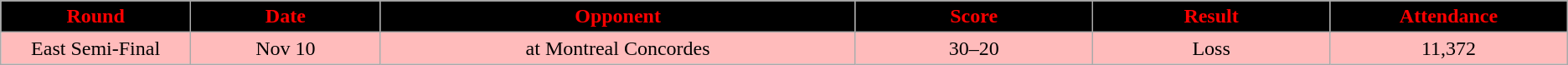<table class="wikitable sortable sortable">
<tr>
<th style="background:#000; color:#f00; width:8%;">Round</th>
<th style="background:#000; color:#f00; width:8%;">Date</th>
<th style="background:#000; color:#f00; width:20%;">Opponent</th>
<th style="background:#000; color:#f00; width:10%;">Score</th>
<th style="background:#000; color:#f00; width:10%;">Result</th>
<th style="background:#000; color:#f00; width:10%;">Attendance</th>
</tr>
<tr style="text-align:center; background:#fbb;">
<td>East Semi-Final</td>
<td>Nov 10</td>
<td>at Montreal Concordes</td>
<td>30–20</td>
<td>Loss</td>
<td>11,372</td>
</tr>
</table>
